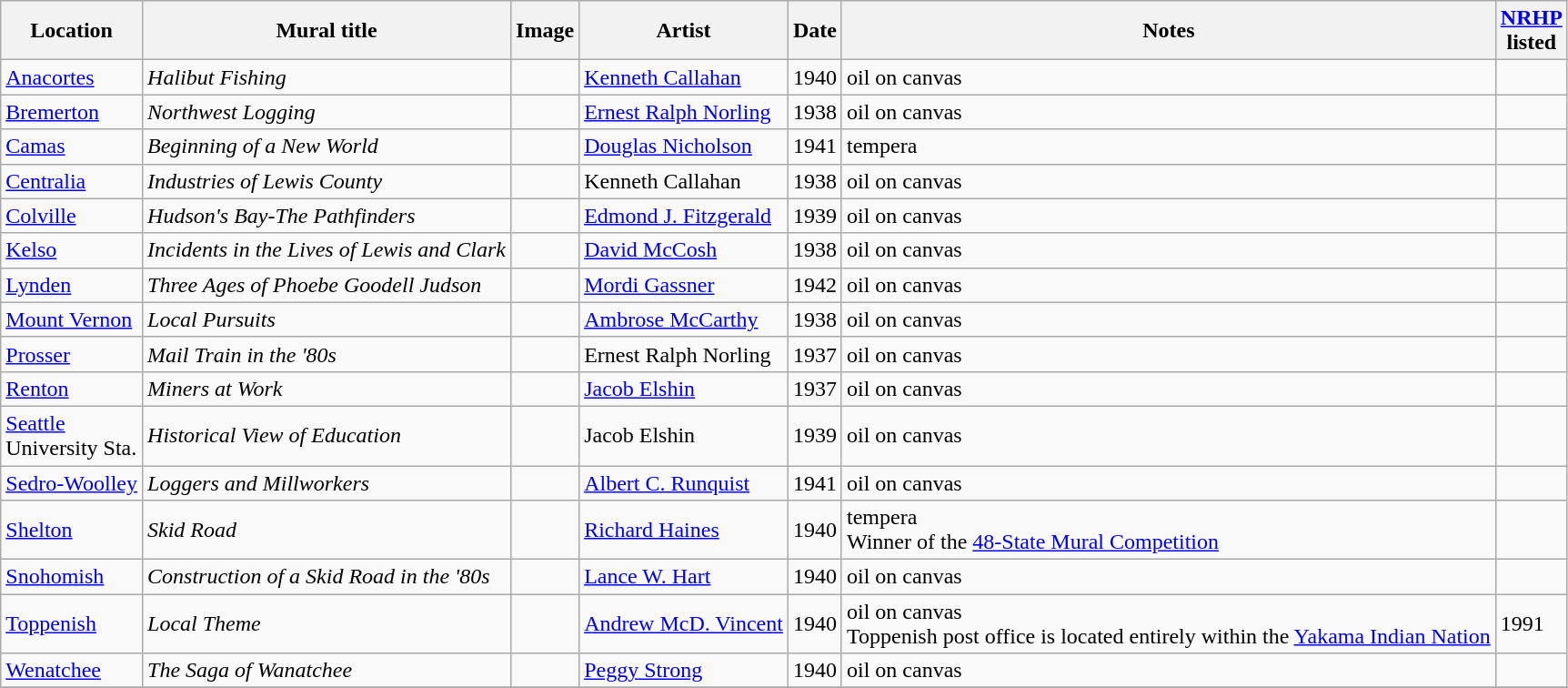<table class="wikitable sortable">
<tr>
<th>Location</th>
<th>Mural title</th>
<th>Image</th>
<th>Artist</th>
<th>Date</th>
<th>Notes</th>
<th><a href='#'>NRHP</a><br>listed</th>
</tr>
<tr>
<td><a href='#'>Anacortes</a></td>
<td><em>Halibut Fishing</em></td>
<td></td>
<td><a href='#'>Kenneth Callahan</a></td>
<td>1940</td>
<td>oil on canvas</td>
<td></td>
</tr>
<tr>
<td><a href='#'>Bremerton</a></td>
<td><em>Northwest Logging</em></td>
<td></td>
<td><a href='#'>Ernest Ralph Norling</a></td>
<td>1938</td>
<td>oil on canvas</td>
<td></td>
</tr>
<tr>
<td><a href='#'>Camas</a></td>
<td><em>Beginning of a New World</em></td>
<td></td>
<td><a href='#'>Douglas Nicholson</a></td>
<td>1941</td>
<td>tempera</td>
<td></td>
</tr>
<tr>
<td><a href='#'>Centralia</a></td>
<td><em>Industries of Lewis County</em></td>
<td></td>
<td>Kenneth Callahan</td>
<td>1938</td>
<td>oil on canvas</td>
<td></td>
</tr>
<tr>
<td><a href='#'>Colville</a></td>
<td><em>Hudson's Bay-The Pathfinders</em></td>
<td></td>
<td><a href='#'>Edmond J. Fitzgerald</a></td>
<td>1939</td>
<td>oil on canvas</td>
<td></td>
</tr>
<tr>
<td><a href='#'>Kelso</a></td>
<td><em>Incidents in the Lives of Lewis and Clark</em></td>
<td></td>
<td><a href='#'>David McCosh</a></td>
<td>1938</td>
<td>oil on canvas</td>
<td></td>
</tr>
<tr>
<td><a href='#'>Lynden</a></td>
<td><em>Three Ages of Phoebe Goodell Judson</em></td>
<td></td>
<td><a href='#'>Mordi Gassner</a></td>
<td>1942</td>
<td>oil on canvas</td>
<td></td>
</tr>
<tr>
<td><a href='#'>Mount Vernon</a></td>
<td><em>Local Pursuits</em></td>
<td></td>
<td><a href='#'>Ambrose McCarthy</a></td>
<td>1938</td>
<td>oil on canvas</td>
<td></td>
</tr>
<tr>
<td><a href='#'>Prosser</a></td>
<td><em>Mail Train in the '80s</em></td>
<td></td>
<td>Ernest Ralph Norling</td>
<td>1937</td>
<td>oil on canvas</td>
<td></td>
</tr>
<tr>
<td><a href='#'>Renton</a></td>
<td><em>Miners at Work</em></td>
<td></td>
<td><a href='#'>Jacob Elshin</a></td>
<td>1937</td>
<td>oil on canvas</td>
<td></td>
</tr>
<tr>
<td><a href='#'>Seattle</a><br> University Sta.</td>
<td><em>Historical View of Education</em></td>
<td></td>
<td>Jacob Elshin</td>
<td>1939</td>
<td>oil on canvas</td>
<td></td>
</tr>
<tr>
<td><a href='#'>Sedro-Woolley</a></td>
<td><em>Loggers and Millworkers</em></td>
<td></td>
<td><a href='#'>Albert C. Runquist</a></td>
<td>1941</td>
<td>oil on canvas</td>
<td></td>
</tr>
<tr>
<td><a href='#'>Shelton</a></td>
<td><em>Skid Road</em></td>
<td></td>
<td><a href='#'>Richard Haines</a></td>
<td>1940</td>
<td>tempera<br>Winner of the <a href='#'>48-State Mural Competition</a></td>
<td></td>
</tr>
<tr>
<td><a href='#'>Snohomish</a></td>
<td><em>Construction of a Skid Road in the '80s</em></td>
<td></td>
<td><a href='#'>Lance W. Hart</a></td>
<td>1940</td>
<td>oil on canvas</td>
<td></td>
</tr>
<tr>
<td><a href='#'>Toppenish</a></td>
<td><em>Local Theme</em></td>
<td></td>
<td><a href='#'>Andrew McD. Vincent</a></td>
<td>1940</td>
<td>oil on canvas <br> Toppenish post office is located entirely within the <a href='#'>Yakama Indian Nation</a></td>
<td>1991</td>
</tr>
<tr>
<td><a href='#'>Wenatchee</a></td>
<td><em>The Saga of Wanatchee</em></td>
<td></td>
<td><a href='#'>Peggy Strong</a></td>
<td>1940</td>
<td>oil on canvas</td>
<td></td>
</tr>
<tr>
</tr>
</table>
